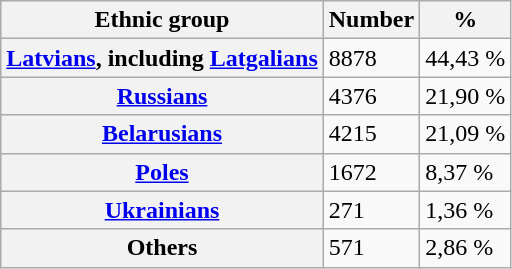<table class="wikitable sortable">
<tr>
<th>Ethnic group</th>
<th>Number</th>
<th>%</th>
</tr>
<tr>
<th><a href='#'>Latvians</a>, including <a href='#'>Latgalians</a></th>
<td>8878</td>
<td>44,43 %</td>
</tr>
<tr>
<th><a href='#'>Russians</a></th>
<td>4376</td>
<td>21,90 %</td>
</tr>
<tr>
<th><a href='#'>Belarusians</a></th>
<td>4215</td>
<td>21,09 %</td>
</tr>
<tr>
<th><a href='#'>Poles</a></th>
<td>1672</td>
<td>8,37 %</td>
</tr>
<tr>
<th><a href='#'>Ukrainians</a></th>
<td>271</td>
<td>1,36 %</td>
</tr>
<tr>
<th>Others</th>
<td>571</td>
<td>2,86 %</td>
</tr>
</table>
